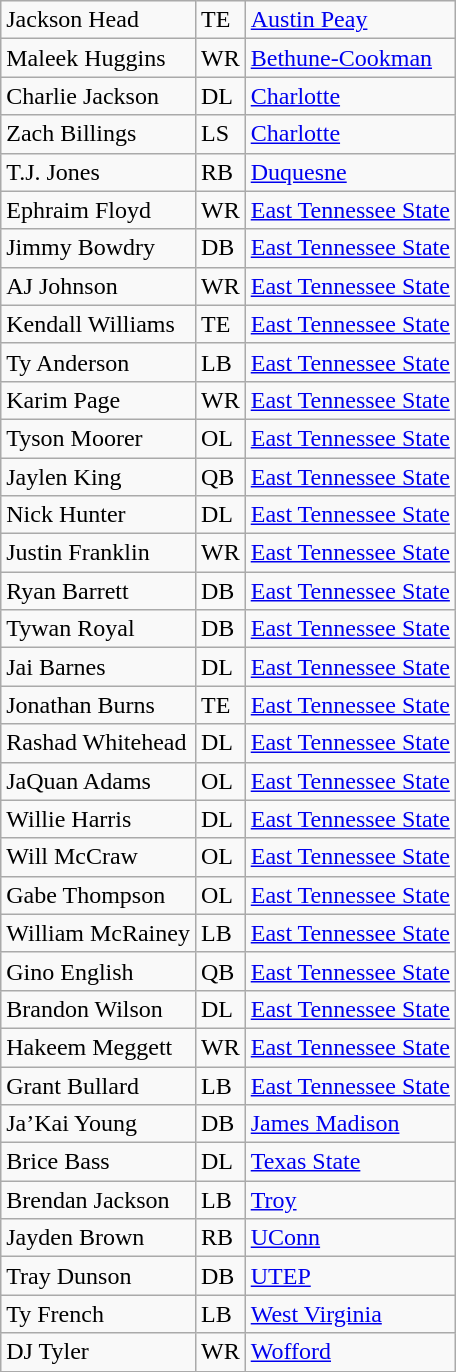<table class="wikitable">
<tr>
<td>Jackson Head</td>
<td>TE</td>
<td><a href='#'>Austin Peay</a></td>
</tr>
<tr>
<td>Maleek Huggins</td>
<td>WR</td>
<td><a href='#'>Bethune-Cookman</a></td>
</tr>
<tr>
<td>Charlie Jackson</td>
<td>DL</td>
<td><a href='#'>Charlotte</a></td>
</tr>
<tr>
<td>Zach Billings</td>
<td>LS</td>
<td><a href='#'>Charlotte</a></td>
</tr>
<tr>
<td>T.J. Jones</td>
<td>RB</td>
<td><a href='#'>Duquesne</a></td>
</tr>
<tr>
<td>Ephraim Floyd</td>
<td>WR</td>
<td><a href='#'>East Tennessee State</a></td>
</tr>
<tr>
<td>Jimmy Bowdry</td>
<td>DB</td>
<td><a href='#'>East Tennessee State</a></td>
</tr>
<tr>
<td>AJ Johnson</td>
<td>WR</td>
<td><a href='#'>East Tennessee State</a></td>
</tr>
<tr>
<td>Kendall Williams</td>
<td>TE</td>
<td><a href='#'>East Tennessee State</a></td>
</tr>
<tr>
<td>Ty Anderson</td>
<td>LB</td>
<td><a href='#'>East Tennessee State</a></td>
</tr>
<tr>
<td>Karim Page</td>
<td>WR</td>
<td><a href='#'>East Tennessee State</a></td>
</tr>
<tr>
<td>Tyson Moorer</td>
<td>OL</td>
<td><a href='#'>East Tennessee State</a></td>
</tr>
<tr>
<td>Jaylen King</td>
<td>QB</td>
<td><a href='#'>East Tennessee State</a></td>
</tr>
<tr>
<td>Nick Hunter</td>
<td>DL</td>
<td><a href='#'>East Tennessee State</a></td>
</tr>
<tr>
<td>Justin Franklin</td>
<td>WR</td>
<td><a href='#'>East Tennessee State</a></td>
</tr>
<tr>
<td>Ryan Barrett</td>
<td>DB</td>
<td><a href='#'>East Tennessee State</a></td>
</tr>
<tr>
<td>Tywan Royal</td>
<td>DB</td>
<td><a href='#'>East Tennessee State</a></td>
</tr>
<tr>
<td>Jai Barnes</td>
<td>DL</td>
<td><a href='#'>East Tennessee State</a></td>
</tr>
<tr>
<td>Jonathan Burns</td>
<td>TE</td>
<td><a href='#'>East Tennessee State</a></td>
</tr>
<tr>
<td>Rashad Whitehead</td>
<td>DL</td>
<td><a href='#'>East Tennessee State</a></td>
</tr>
<tr>
<td>JaQuan Adams</td>
<td>OL</td>
<td><a href='#'>East Tennessee State</a></td>
</tr>
<tr>
<td>Willie Harris</td>
<td>DL</td>
<td><a href='#'>East Tennessee State</a></td>
</tr>
<tr>
<td>Will McCraw</td>
<td>OL</td>
<td><a href='#'>East Tennessee State</a></td>
</tr>
<tr>
<td>Gabe Thompson</td>
<td>OL</td>
<td><a href='#'>East Tennessee State</a></td>
</tr>
<tr>
<td>William McRainey</td>
<td>LB</td>
<td><a href='#'>East Tennessee State</a></td>
</tr>
<tr>
<td>Gino English</td>
<td>QB</td>
<td><a href='#'>East Tennessee State</a></td>
</tr>
<tr>
<td>Brandon Wilson</td>
<td>DL</td>
<td><a href='#'>East Tennessee State</a></td>
</tr>
<tr>
<td>Hakeem Meggett</td>
<td>WR</td>
<td><a href='#'>East Tennessee State</a></td>
</tr>
<tr>
<td>Grant Bullard</td>
<td>LB</td>
<td><a href='#'>East Tennessee State</a></td>
</tr>
<tr>
<td>Ja’Kai Young</td>
<td>DB</td>
<td><a href='#'>James Madison</a></td>
</tr>
<tr>
<td>Brice Bass</td>
<td>DL</td>
<td><a href='#'>Texas State</a></td>
</tr>
<tr>
<td>Brendan Jackson</td>
<td>LB</td>
<td><a href='#'>Troy</a></td>
</tr>
<tr>
<td>Jayden Brown</td>
<td>RB</td>
<td><a href='#'>UConn</a></td>
</tr>
<tr>
<td>Tray Dunson</td>
<td>DB</td>
<td><a href='#'>UTEP</a></td>
</tr>
<tr>
<td>Ty French</td>
<td>LB</td>
<td><a href='#'>West Virginia</a></td>
</tr>
<tr>
<td>DJ Tyler</td>
<td>WR</td>
<td><a href='#'>Wofford</a></td>
</tr>
<tr>
</tr>
</table>
